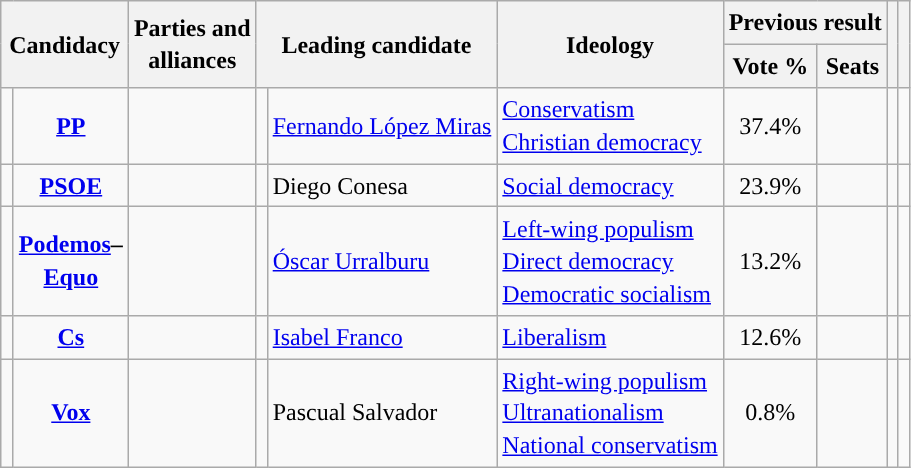<table class="wikitable" style="line-height:1.35em; text-align:left;">
<tr>
<th colspan="2" rowspan="2">Candidacy</th>
<th rowspan="2">Parties and<br>alliances</th>
<th colspan="2" rowspan="2">Leading candidate</th>
<th rowspan="2">Ideology</th>
<th colspan="2">Previous result</th>
<th rowspan="2"></th>
<th rowspan="2"></th>
</tr>
<tr>
<th>Vote %</th>
<th>Seats</th>
</tr>
<tr>
<td width="1" style="color:inherit;background:"></td>
<td align="center"><strong><a href='#'>PP</a></strong></td>
<td></td>
<td></td>
<td><a href='#'>Fernando López Miras</a></td>
<td><a href='#'>Conservatism</a><br><a href='#'>Christian democracy</a></td>
<td align="center">37.4%</td>
<td></td>
<td></td>
<td><br></td>
</tr>
<tr>
<td style="color:inherit;background:"></td>
<td align="center"><strong><a href='#'>PSOE</a></strong></td>
<td></td>
<td></td>
<td>Diego Conesa</td>
<td><a href='#'>Social democracy</a></td>
<td align="center">23.9%</td>
<td></td>
<td></td>
<td></td>
</tr>
<tr>
<td style="color:inherit;background:"></td>
<td align="center"><strong><a href='#'>Podemos</a>–<br><a href='#'>Equo</a></strong></td>
<td></td>
<td></td>
<td><a href='#'>Óscar Urralburu</a></td>
<td><a href='#'>Left-wing populism</a><br><a href='#'>Direct democracy</a><br><a href='#'>Democratic socialism</a></td>
<td align="center">13.2%</td>
<td></td>
<td></td>
<td></td>
</tr>
<tr>
<td style="color:inherit;background:"></td>
<td align="center"><strong><a href='#'>Cs</a></strong></td>
<td></td>
<td></td>
<td><a href='#'>Isabel Franco</a></td>
<td><a href='#'>Liberalism</a></td>
<td align="center">12.6%</td>
<td></td>
<td></td>
<td></td>
</tr>
<tr>
<td style="color:inherit;background:"></td>
<td align="center"><strong><a href='#'>Vox</a></strong></td>
<td></td>
<td></td>
<td>Pascual Salvador</td>
<td><a href='#'>Right-wing populism</a><br><a href='#'>Ultranationalism</a><br><a href='#'>National conservatism</a></td>
<td align="center">0.8%</td>
<td></td>
<td></td>
<td></td>
</tr>
</table>
